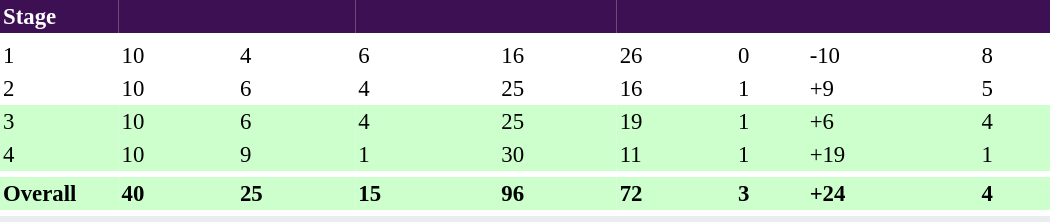<table class="toccolours" border=0 cellpadding="2" cellspacing="0" style="font-size:95%; text-align:left; width:700px;">
<tr align="left" style="background:#3C1053; color:#FFFFFF;">
<th style="width:75px">Stage</th>
<th></th>
<th></th>
<th></th>
<th></th>
<th></th>
<th></th>
<th></th>
<th></th>
<th></th>
</tr>
<tr>
<td colspan = "10"></td>
</tr>
<tr>
<td>1</td>
<td>10</td>
<td>4</td>
<td>6</td>
<td></td>
<td>16</td>
<td>26</td>
<td>0</td>
<td>-10</td>
<td>8</td>
</tr>
<tr>
<td>2</td>
<td>10</td>
<td>6</td>
<td>4</td>
<td></td>
<td>25</td>
<td>16</td>
<td>1</td>
<td>+9</td>
<td>5</td>
</tr>
<tr style="background:#cfc">
<td>3</td>
<td>10</td>
<td>6</td>
<td>4</td>
<td></td>
<td>25</td>
<td>19</td>
<td>1</td>
<td>+6</td>
<td>4</td>
</tr>
<tr style="background:#cfc">
<td>4</td>
<td>10</td>
<td>9</td>
<td>1</td>
<td></td>
<td>30</td>
<td>11</td>
<td>1</td>
<td>+19</td>
<td>1</td>
</tr>
<tr>
<td colspan="10"></td>
</tr>
<tr style="background-color:#cfc">
<th>Overall</th>
<th>40</th>
<th>25</th>
<th>15</th>
<th></th>
<th>96</th>
<th>72</th>
<th>3</th>
<th>+24</th>
<th>4</th>
</tr>
<tr>
<td colspan="10"></td>
</tr>
<tr style="background:#EAECF0;">
<td colspan="10" style="text-align:center;"></td>
</tr>
</table>
